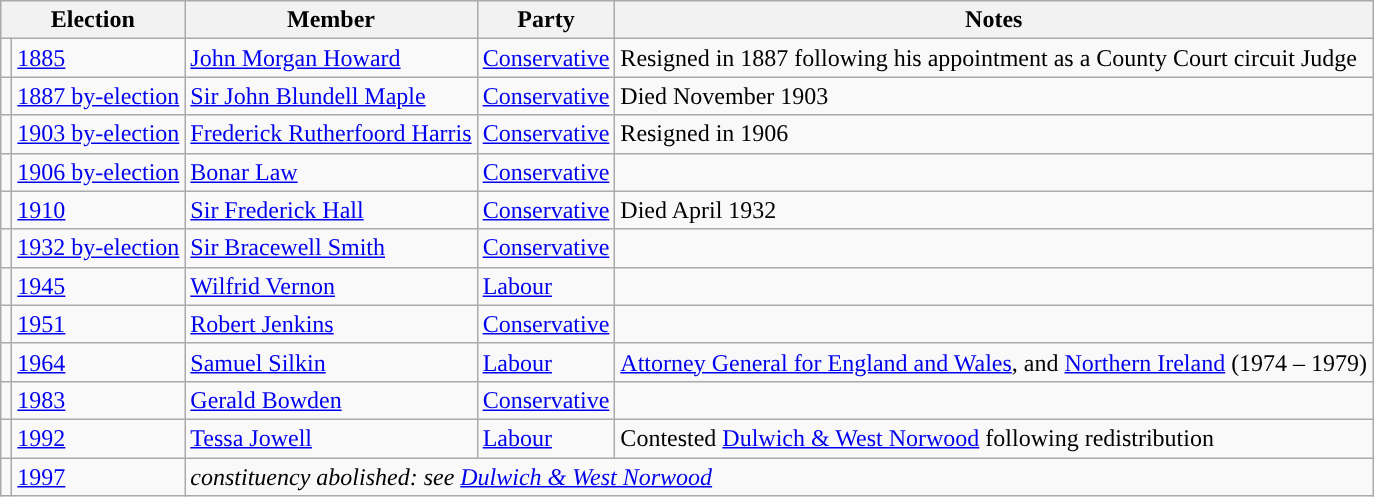<table class="wikitable">
<tr>
<th colspan="2">Election</th>
<th>Member</th>
<th>Party</th>
<th>Notes</th>
</tr>
<tr>
<td style="color:inherit;background-color: "></td>
<td><a href='#'>1885</a></td>
<td><a href='#'>John Morgan Howard</a></td>
<td><a href='#'>Conservative</a></td>
<td>Resigned in 1887 following his appointment as a County Court circuit Judge</td>
</tr>
<tr>
<td style="color:inherit;background-color: "></td>
<td><a href='#'>1887 by-election</a></td>
<td><a href='#'>Sir John Blundell Maple</a></td>
<td><a href='#'>Conservative</a></td>
<td>Died November 1903</td>
</tr>
<tr>
<td style="color:inherit;background-color: "></td>
<td><a href='#'>1903 by-election</a></td>
<td><a href='#'>Frederick Rutherfoord Harris</a></td>
<td><a href='#'>Conservative</a></td>
<td>Resigned in 1906</td>
</tr>
<tr>
<td style="color:inherit;background-color: "></td>
<td><a href='#'>1906 by-election</a></td>
<td><a href='#'>Bonar Law</a></td>
<td><a href='#'>Conservative</a></td>
<td></td>
</tr>
<tr>
<td style="color:inherit;background-color: "></td>
<td><a href='#'>1910</a></td>
<td><a href='#'>Sir Frederick Hall</a></td>
<td><a href='#'>Conservative</a></td>
<td>Died April 1932</td>
</tr>
<tr>
<td style="color:inherit;background-color: "></td>
<td><a href='#'>1932 by-election</a></td>
<td><a href='#'>Sir Bracewell Smith</a></td>
<td><a href='#'>Conservative</a></td>
<td></td>
</tr>
<tr>
<td style="color:inherit;background-color: "></td>
<td><a href='#'>1945</a></td>
<td><a href='#'>Wilfrid Vernon</a></td>
<td><a href='#'>Labour</a></td>
<td></td>
</tr>
<tr>
<td style="color:inherit;background-color: "></td>
<td><a href='#'>1951</a></td>
<td><a href='#'>Robert Jenkins</a></td>
<td><a href='#'>Conservative</a></td>
<td></td>
</tr>
<tr>
<td style="color:inherit;background-color: "></td>
<td><a href='#'>1964</a></td>
<td><a href='#'>Samuel Silkin</a></td>
<td><a href='#'>Labour</a></td>
<td><a href='#'>Attorney General for England and Wales</a>, and <a href='#'>Northern Ireland</a> (1974 – 1979)</td>
</tr>
<tr>
<td style="color:inherit;background-color: "></td>
<td><a href='#'>1983</a></td>
<td><a href='#'>Gerald Bowden</a></td>
<td><a href='#'>Conservative</a></td>
<td></td>
</tr>
<tr>
<td style="color:inherit;background-color: "></td>
<td><a href='#'>1992</a></td>
<td><a href='#'>Tessa Jowell</a></td>
<td><a href='#'>Labour</a></td>
<td>Contested <a href='#'>Dulwich & West Norwood</a> following redistribution</td>
</tr>
<tr>
<td></td>
<td><a href='#'>1997</a></td>
<td colspan="3"><em>constituency abolished: see <a href='#'>Dulwich & West Norwood</a></em></td>
</tr>
</table>
